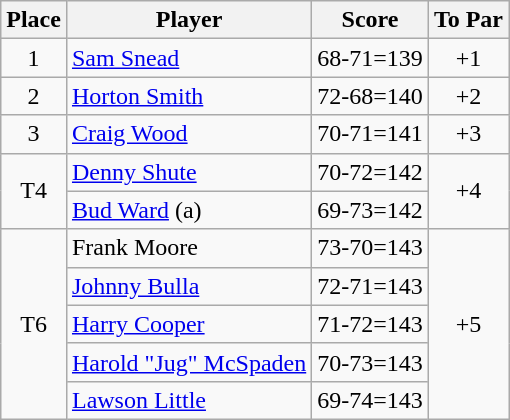<table class=wikitable>
<tr>
<th>Place</th>
<th>Player</th>
<th>Score</th>
<th>To Par</th>
</tr>
<tr>
<td align=center>1</td>
<td> <a href='#'>Sam Snead</a></td>
<td>68-71=139</td>
<td align=center>+1</td>
</tr>
<tr>
<td align=center>2</td>
<td> <a href='#'>Horton Smith</a></td>
<td>72-68=140</td>
<td align=center>+2</td>
</tr>
<tr>
<td align=center>3</td>
<td> <a href='#'>Craig Wood</a></td>
<td>70-71=141</td>
<td align=center>+3</td>
</tr>
<tr>
<td rowspan=2 align=center>T4</td>
<td> <a href='#'>Denny Shute</a></td>
<td>70-72=142</td>
<td rowspan=2 align=center>+4</td>
</tr>
<tr>
<td> <a href='#'>Bud Ward</a> (a)</td>
<td>69-73=142</td>
</tr>
<tr>
<td rowspan=5 align=center>T6</td>
<td> Frank Moore</td>
<td>73-70=143</td>
<td rowspan=5 align=center>+5</td>
</tr>
<tr>
<td> <a href='#'>Johnny Bulla</a></td>
<td>72-71=143</td>
</tr>
<tr>
<td> <a href='#'>Harry Cooper</a></td>
<td>71-72=143</td>
</tr>
<tr>
<td> <a href='#'>Harold "Jug" McSpaden</a></td>
<td>70-73=143</td>
</tr>
<tr>
<td> <a href='#'>Lawson Little</a></td>
<td>69-74=143</td>
</tr>
</table>
